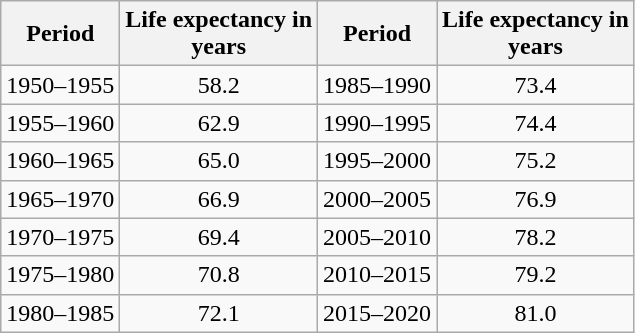<table class="wikitable" style="text-align:center">
<tr>
<th>Period</th>
<th>Life expectancy in<br>years</th>
<th>Period</th>
<th>Life expectancy in<br>years</th>
</tr>
<tr>
<td>1950–1955</td>
<td>58.2</td>
<td>1985–1990</td>
<td>73.4</td>
</tr>
<tr>
<td>1955–1960</td>
<td>62.9</td>
<td>1990–1995</td>
<td>74.4</td>
</tr>
<tr>
<td>1960–1965</td>
<td>65.0</td>
<td>1995–2000</td>
<td>75.2</td>
</tr>
<tr>
<td>1965–1970</td>
<td>66.9</td>
<td>2000–2005</td>
<td>76.9</td>
</tr>
<tr>
<td>1970–1975</td>
<td>69.4</td>
<td>2005–2010</td>
<td>78.2</td>
</tr>
<tr>
<td>1975–1980</td>
<td>70.8</td>
<td>2010–2015</td>
<td>79.2</td>
</tr>
<tr>
<td>1980–1985</td>
<td>72.1</td>
<td>2015–2020</td>
<td>81.0</td>
</tr>
</table>
